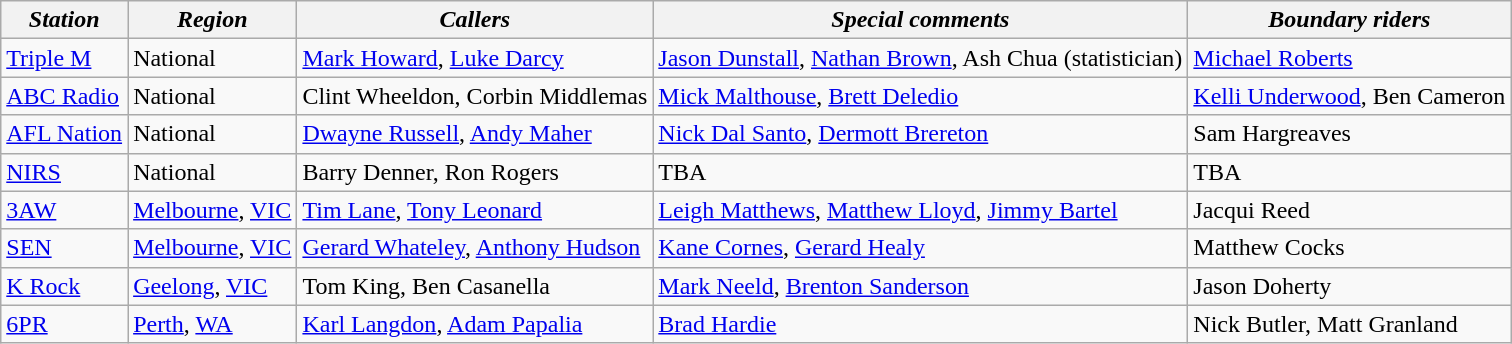<table class="wikitable">
<tr>
<th><em>Station</em></th>
<th><em>Region</em></th>
<th><em>Callers</em></th>
<th><em>Special comments</em></th>
<th><em>Boundary riders</em></th>
</tr>
<tr>
<td><a href='#'>Triple M</a></td>
<td>National</td>
<td><a href='#'>Mark Howard</a>, <a href='#'>Luke Darcy</a></td>
<td><a href='#'>Jason Dunstall</a>, <a href='#'>Nathan Brown</a>, Ash Chua (statistician)</td>
<td><a href='#'>Michael Roberts</a></td>
</tr>
<tr>
<td><a href='#'>ABC Radio</a></td>
<td>National</td>
<td>Clint Wheeldon, Corbin Middlemas</td>
<td><a href='#'>Mick Malthouse</a>, <a href='#'>Brett Deledio</a></td>
<td><a href='#'>Kelli Underwood</a>, Ben Cameron</td>
</tr>
<tr>
<td><a href='#'>AFL Nation</a></td>
<td>National</td>
<td><a href='#'>Dwayne Russell</a>, <a href='#'>Andy Maher</a></td>
<td><a href='#'>Nick Dal Santo</a>, <a href='#'>Dermott Brereton</a></td>
<td>Sam Hargreaves</td>
</tr>
<tr>
<td><a href='#'>NIRS</a></td>
<td>National</td>
<td>Barry Denner, Ron Rogers</td>
<td>TBA</td>
<td>TBA</td>
</tr>
<tr>
<td><a href='#'>3AW</a></td>
<td><a href='#'>Melbourne</a>, <a href='#'>VIC</a></td>
<td><a href='#'>Tim Lane</a>, <a href='#'>Tony Leonard</a></td>
<td><a href='#'>Leigh Matthews</a>, <a href='#'>Matthew Lloyd</a>, <a href='#'>Jimmy Bartel</a></td>
<td>Jacqui Reed</td>
</tr>
<tr>
<td><a href='#'>SEN</a></td>
<td><a href='#'>Melbourne</a>, <a href='#'>VIC</a></td>
<td><a href='#'>Gerard Whateley</a>, <a href='#'>Anthony Hudson</a></td>
<td><a href='#'>Kane Cornes</a>, <a href='#'>Gerard Healy</a></td>
<td>Matthew Cocks</td>
</tr>
<tr>
<td><a href='#'>K Rock</a></td>
<td><a href='#'>Geelong</a>, <a href='#'>VIC</a></td>
<td>Tom King, Ben Casanella</td>
<td><a href='#'>Mark Neeld</a>, <a href='#'>Brenton Sanderson</a></td>
<td>Jason Doherty</td>
</tr>
<tr>
<td><a href='#'>6PR</a></td>
<td><a href='#'>Perth</a>, <a href='#'>WA</a></td>
<td><a href='#'>Karl Langdon</a>, <a href='#'>Adam Papalia</a></td>
<td><a href='#'>Brad Hardie</a></td>
<td>Nick Butler, Matt Granland</td>
</tr>
</table>
